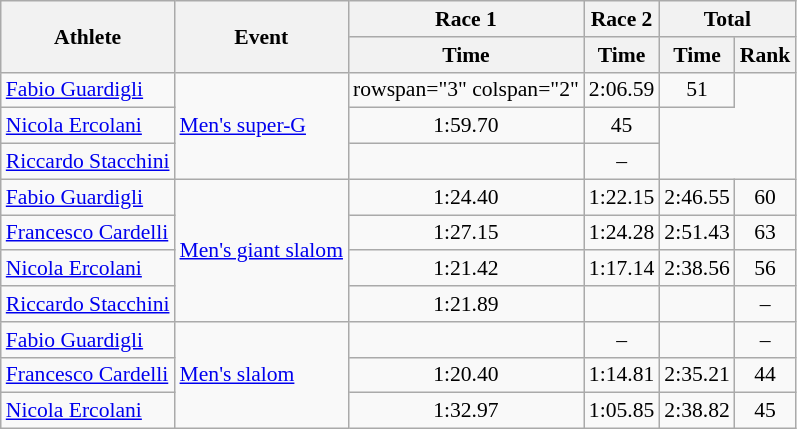<table class="wikitable" style="font-size:90%">
<tr>
<th rowspan="2">Athlete</th>
<th rowspan="2">Event</th>
<th>Race 1</th>
<th>Race 2</th>
<th colspan="2">Total</th>
</tr>
<tr>
<th>Time</th>
<th>Time</th>
<th>Time</th>
<th>Rank</th>
</tr>
<tr>
<td><a href='#'>Fabio Guardigli</a></td>
<td rowspan="3"><a href='#'>Men's super-G</a></td>
<td>rowspan="3" colspan="2" </td>
<td align="center">2:06.59</td>
<td align="center">51</td>
</tr>
<tr>
<td><a href='#'>Nicola Ercolani</a></td>
<td align="center">1:59.70</td>
<td align="center">45</td>
</tr>
<tr>
<td><a href='#'>Riccardo Stacchini</a></td>
<td align="center"></td>
<td align="center">–</td>
</tr>
<tr>
<td><a href='#'>Fabio Guardigli</a></td>
<td rowspan="4"><a href='#'>Men's giant slalom</a></td>
<td align="center">1:24.40</td>
<td align="center">1:22.15</td>
<td align="center">2:46.55</td>
<td align="center">60</td>
</tr>
<tr>
<td><a href='#'>Francesco Cardelli</a></td>
<td align="center">1:27.15</td>
<td align="center">1:24.28</td>
<td align="center">2:51.43</td>
<td align="center">63</td>
</tr>
<tr>
<td><a href='#'>Nicola Ercolani</a></td>
<td align="center">1:21.42</td>
<td align="center">1:17.14</td>
<td align="center">2:38.56</td>
<td align="center">56</td>
</tr>
<tr>
<td><a href='#'>Riccardo Stacchini</a></td>
<td align="center">1:21.89</td>
<td align="center"></td>
<td align="center"></td>
<td align="center">–</td>
</tr>
<tr>
<td><a href='#'>Fabio Guardigli</a></td>
<td rowspan="3"><a href='#'>Men's slalom</a></td>
<td align="center"></td>
<td align="center">–</td>
<td align="center"></td>
<td align="center">–</td>
</tr>
<tr>
<td><a href='#'>Francesco Cardelli</a></td>
<td align="center">1:20.40</td>
<td align="center">1:14.81</td>
<td align="center">2:35.21</td>
<td align="center">44</td>
</tr>
<tr>
<td><a href='#'>Nicola Ercolani</a></td>
<td align="center">1:32.97</td>
<td align="center">1:05.85</td>
<td align="center">2:38.82</td>
<td align="center">45</td>
</tr>
</table>
